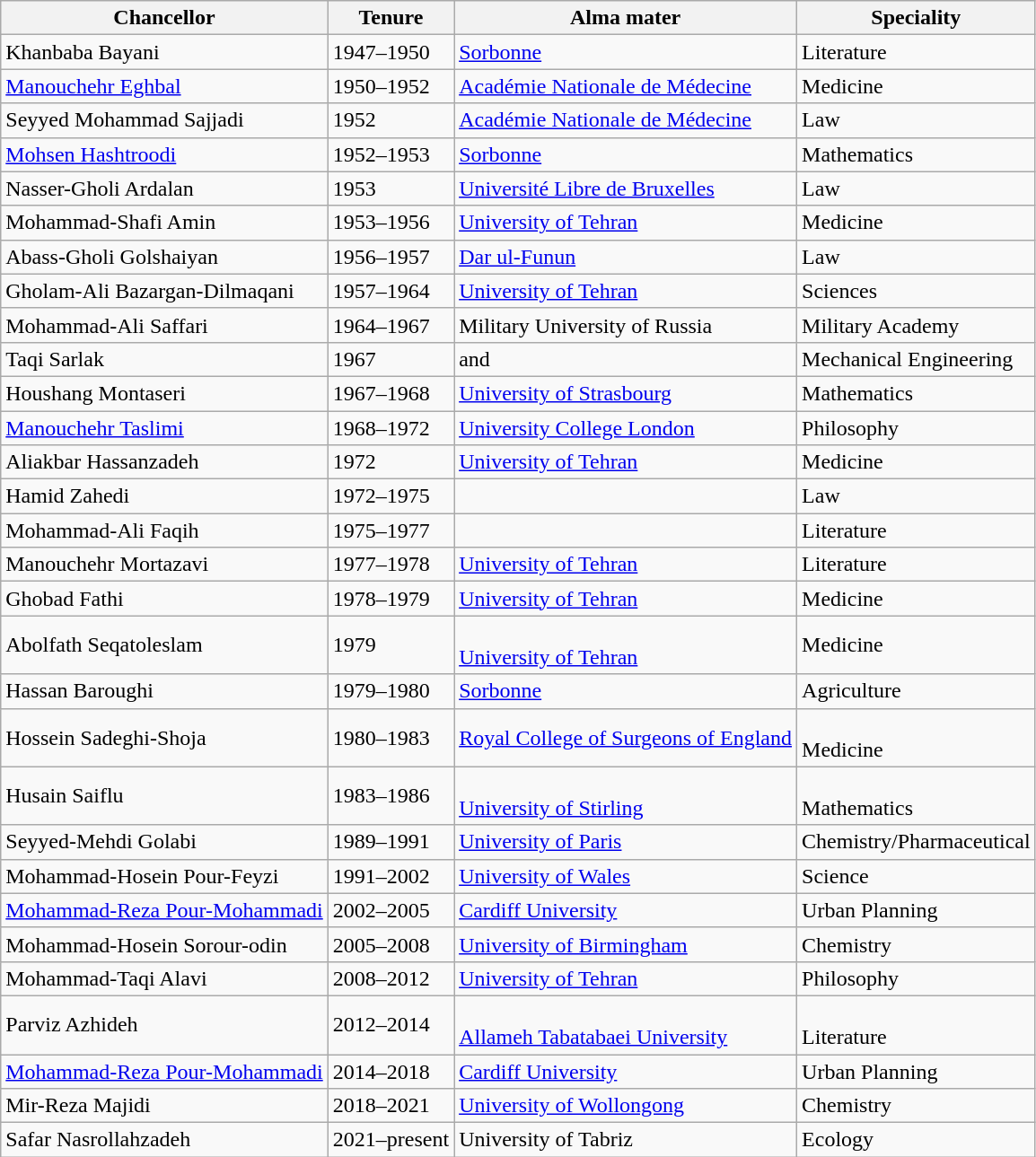<table class="wikitable">
<tr>
<th>Chancellor</th>
<th>Tenure</th>
<th>Alma mater</th>
<th>Speciality</th>
</tr>
<tr>
<td>Khanbaba Bayani</td>
<td>1947–1950</td>
<td> <a href='#'>Sorbonne</a></td>
<td>Literature</td>
</tr>
<tr>
<td><a href='#'>Manouchehr Eghbal</a></td>
<td>1950–1952</td>
<td> <a href='#'>Académie Nationale de Médecine</a></td>
<td>Medicine</td>
</tr>
<tr>
<td>Seyyed Mohammad Sajjadi</td>
<td>1952</td>
<td> <a href='#'>Académie Nationale de Médecine</a></td>
<td>Law</td>
</tr>
<tr>
<td><a href='#'>Mohsen Hashtroodi</a></td>
<td>1952–1953</td>
<td> <a href='#'>Sorbonne</a></td>
<td>Mathematics</td>
</tr>
<tr>
<td>Nasser-Gholi Ardalan</td>
<td>1953</td>
<td> <a href='#'>Université Libre de Bruxelles</a></td>
<td>Law</td>
</tr>
<tr>
<td>Mohammad-Shafi Amin</td>
<td>1953–1956</td>
<td> <a href='#'>University of Tehran</a></td>
<td>Medicine</td>
</tr>
<tr>
<td>Abass-Gholi Golshaiyan</td>
<td>1956–1957</td>
<td> <a href='#'>Dar ul-Funun</a></td>
<td>Law</td>
</tr>
<tr>
<td>Gholam-Ali Bazargan-Dilmaqani</td>
<td>1957–1964</td>
<td> <a href='#'>University of Tehran</a></td>
<td>Sciences</td>
</tr>
<tr>
<td>Mohammad-Ali Saffari</td>
<td>1964–1967</td>
<td> Military University of Russia</td>
<td>Military Academy</td>
</tr>
<tr>
<td>Taqi Sarlak</td>
<td>1967</td>
<td> and </td>
<td>Mechanical Engineering</td>
</tr>
<tr>
<td>Houshang Montaseri</td>
<td>1967–1968</td>
<td> <a href='#'>University of Strasbourg</a></td>
<td>Mathematics</td>
</tr>
<tr>
<td><a href='#'>Manouchehr Taslimi</a></td>
<td>1968–1972</td>
<td> <a href='#'>University College London</a></td>
<td>Philosophy</td>
</tr>
<tr>
<td>Aliakbar Hassanzadeh</td>
<td>1972</td>
<td> <a href='#'>University of Tehran</a></td>
<td>Medicine</td>
</tr>
<tr>
<td>Hamid Zahedi</td>
<td>1972–1975</td>
<td></td>
<td>Law</td>
</tr>
<tr>
<td>Mohammad-Ali Faqih</td>
<td>1975–1977</td>
<td></td>
<td>Literature</td>
</tr>
<tr>
<td>Manouchehr Mortazavi</td>
<td>1977–1978</td>
<td> <a href='#'>University of Tehran</a></td>
<td>Literature</td>
</tr>
<tr>
<td>Ghobad Fathi</td>
<td>1978–1979</td>
<td> <a href='#'>University of Tehran</a></td>
<td>Medicine</td>
</tr>
<tr>
<td>Abolfath Seqatoleslam</td>
<td>1979</td>
<td><br> <a href='#'>University of Tehran</a></td>
<td>Medicine</td>
</tr>
<tr>
<td>Hassan Baroughi</td>
<td>1979–1980</td>
<td> <a href='#'>Sorbonne</a></td>
<td>Agriculture</td>
</tr>
<tr>
<td>Hossein Sadeghi-Shoja</td>
<td>1980–1983</td>
<td> <a href='#'>Royal College of Surgeons of England</a></td>
<td><br>Medicine</td>
</tr>
<tr>
<td>Husain Saiflu</td>
<td>1983–1986</td>
<td><br> <a href='#'>University of Stirling</a></td>
<td><br>Mathematics</td>
</tr>
<tr>
<td>Seyyed-Mehdi Golabi</td>
<td>1989–1991</td>
<td> <a href='#'>University of Paris</a></td>
<td>Chemistry/Pharmaceutical</td>
</tr>
<tr>
<td>Mohammad-Hosein Pour-Feyzi</td>
<td>1991–2002</td>
<td> <a href='#'>University of Wales</a></td>
<td>Science</td>
</tr>
<tr>
<td><a href='#'>Mohammad-Reza Pour-Mohammadi</a></td>
<td>2002–2005</td>
<td> <a href='#'>Cardiff University</a></td>
<td>Urban Planning</td>
</tr>
<tr>
<td>Mohammad-Hosein Sorour-odin</td>
<td>2005–2008</td>
<td> <a href='#'>University of Birmingham</a></td>
<td>Chemistry</td>
</tr>
<tr>
<td>Mohammad-Taqi Alavi</td>
<td>2008–2012</td>
<td> <a href='#'>University of Tehran</a></td>
<td>Philosophy</td>
</tr>
<tr>
<td>Parviz Azhideh</td>
<td>2012–2014</td>
<td><br> <a href='#'>Allameh Tabatabaei University</a></td>
<td><br>Literature</td>
</tr>
<tr>
<td><a href='#'>Mohammad-Reza Pour-Mohammadi</a></td>
<td>2014–2018</td>
<td> <a href='#'>Cardiff University</a></td>
<td>Urban Planning</td>
</tr>
<tr>
<td>Mir-Reza Majidi</td>
<td>2018–2021</td>
<td> <a href='#'>University of Wollongong</a></td>
<td>Chemistry</td>
</tr>
<tr>
<td>Safar Nasrollahzadeh</td>
<td>2021–present</td>
<td> University of Tabriz</td>
<td>Ecology</td>
</tr>
</table>
